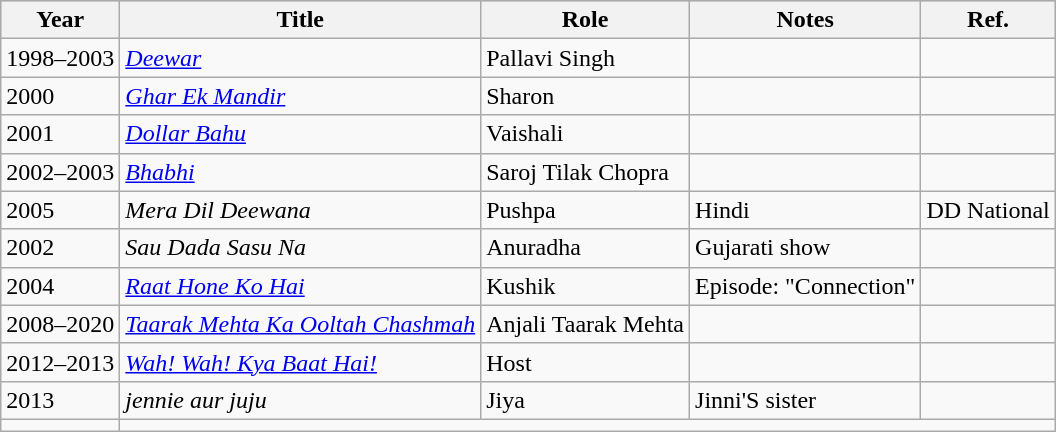<table class="wikitable sortable">
<tr style="background:#ccc; text-align:center;">
<th>Year</th>
<th>Title</th>
<th>Role</th>
<th class="unsortable">Notes</th>
<th class="unsortable">Ref.</th>
</tr>
<tr>
<td>1998–2003</td>
<td><em><a href='#'>Deewar</a></em></td>
<td>Pallavi Singh</td>
<td></td>
<td></td>
</tr>
<tr>
<td>2000</td>
<td><em><a href='#'>Ghar Ek Mandir</a></em></td>
<td>Sharon</td>
<td></td>
<td></td>
</tr>
<tr>
<td>2001</td>
<td><em><a href='#'>Dollar Bahu</a></em></td>
<td>Vaishali</td>
<td></td>
<td></td>
</tr>
<tr>
<td>2002–2003</td>
<td><em><a href='#'>Bhabhi</a></em></td>
<td>Saroj Tilak Chopra</td>
<td></td>
<td></td>
</tr>
<tr>
<td>2005</td>
<td><em>Mera Dil Deewana</em></td>
<td>Pushpa</td>
<td>Hindi</td>
<td>DD National</td>
</tr>
<tr>
<td>2002</td>
<td><em>Sau Dada Sasu Na</em></td>
<td>Anuradha</td>
<td>Gujarati show</td>
<td></td>
</tr>
<tr>
<td>2004</td>
<td><em><a href='#'>Raat Hone Ko Hai</a></em></td>
<td>Kushik</td>
<td>Episode: "Connection"</td>
<td></td>
</tr>
<tr>
<td>2008–2020</td>
<td><em><a href='#'>Taarak Mehta Ka Ooltah Chashmah</a></em></td>
<td>Anjali Taarak Mehta</td>
<td></td>
<td></td>
</tr>
<tr>
<td>2012–2013</td>
<td><em><a href='#'>Wah! Wah! Kya Baat Hai!</a></em></td>
<td>Host</td>
<td></td>
</tr>
<tr>
<td>2013</td>
<td><em>jennie aur juju</em></td>
<td>Jiya</td>
<td>Jinni'S sister</td>
<td></td>
</tr>
<tr>
<td></td>
</tr>
</table>
